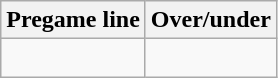<table class="wikitable">
<tr align="center">
<th style=>Pregame line</th>
<th style=>Over/under</th>
</tr>
<tr align="center">
<td> </td>
<td> </td>
</tr>
</table>
